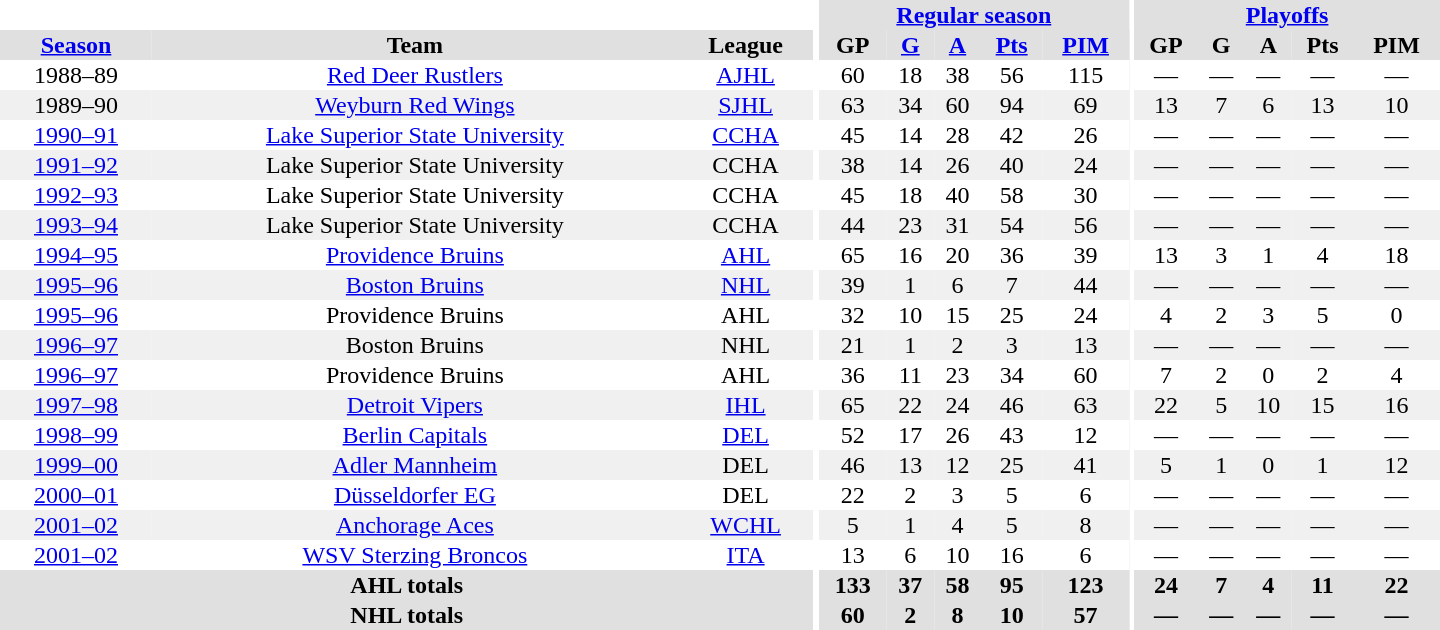<table border="0" cellpadding="1" cellspacing="0" style="text-align:center; width:60em">
<tr bgcolor="#e0e0e0">
<th colspan="3" bgcolor="#ffffff"></th>
<th rowspan="100" bgcolor="#ffffff"></th>
<th colspan="5"><a href='#'>Regular season</a></th>
<th rowspan="100" bgcolor="#ffffff"></th>
<th colspan="5"><a href='#'>Playoffs</a></th>
</tr>
<tr bgcolor="#e0e0e0">
<th><a href='#'>Season</a></th>
<th>Team</th>
<th>League</th>
<th>GP</th>
<th><a href='#'>G</a></th>
<th><a href='#'>A</a></th>
<th><a href='#'>Pts</a></th>
<th><a href='#'>PIM</a></th>
<th>GP</th>
<th>G</th>
<th>A</th>
<th>Pts</th>
<th>PIM</th>
</tr>
<tr>
<td>1988–89</td>
<td><a href='#'>Red Deer Rustlers</a></td>
<td><a href='#'>AJHL</a></td>
<td>60</td>
<td>18</td>
<td>38</td>
<td>56</td>
<td>115</td>
<td>—</td>
<td>—</td>
<td>—</td>
<td>—</td>
<td>—</td>
</tr>
<tr bgcolor="#f0f0f0">
<td>1989–90</td>
<td><a href='#'>Weyburn Red Wings</a></td>
<td><a href='#'>SJHL</a></td>
<td>63</td>
<td>34</td>
<td>60</td>
<td>94</td>
<td>69</td>
<td>13</td>
<td>7</td>
<td>6</td>
<td>13</td>
<td>10</td>
</tr>
<tr>
<td><a href='#'>1990–91</a></td>
<td><a href='#'>Lake Superior State University</a></td>
<td><a href='#'>CCHA</a></td>
<td>45</td>
<td>14</td>
<td>28</td>
<td>42</td>
<td>26</td>
<td>—</td>
<td>—</td>
<td>—</td>
<td>—</td>
<td>—</td>
</tr>
<tr bgcolor="#f0f0f0">
<td><a href='#'>1991–92</a></td>
<td>Lake Superior State University</td>
<td>CCHA</td>
<td>38</td>
<td>14</td>
<td>26</td>
<td>40</td>
<td>24</td>
<td>—</td>
<td>—</td>
<td>—</td>
<td>—</td>
<td>—</td>
</tr>
<tr>
<td><a href='#'>1992–93</a></td>
<td>Lake Superior State University</td>
<td>CCHA</td>
<td>45</td>
<td>18</td>
<td>40</td>
<td>58</td>
<td>30</td>
<td>—</td>
<td>—</td>
<td>—</td>
<td>—</td>
<td>—</td>
</tr>
<tr bgcolor="#f0f0f0">
<td><a href='#'>1993–94</a></td>
<td>Lake Superior State University</td>
<td>CCHA</td>
<td>44</td>
<td>23</td>
<td>31</td>
<td>54</td>
<td>56</td>
<td>—</td>
<td>—</td>
<td>—</td>
<td>—</td>
<td>—</td>
</tr>
<tr>
<td><a href='#'>1994–95</a></td>
<td><a href='#'>Providence Bruins</a></td>
<td><a href='#'>AHL</a></td>
<td>65</td>
<td>16</td>
<td>20</td>
<td>36</td>
<td>39</td>
<td>13</td>
<td>3</td>
<td>1</td>
<td>4</td>
<td>18</td>
</tr>
<tr bgcolor="#f0f0f0">
<td><a href='#'>1995–96</a></td>
<td><a href='#'>Boston Bruins</a></td>
<td><a href='#'>NHL</a></td>
<td>39</td>
<td>1</td>
<td>6</td>
<td>7</td>
<td>44</td>
<td>—</td>
<td>—</td>
<td>—</td>
<td>—</td>
<td>—</td>
</tr>
<tr>
<td><a href='#'>1995–96</a></td>
<td>Providence Bruins</td>
<td>AHL</td>
<td>32</td>
<td>10</td>
<td>15</td>
<td>25</td>
<td>24</td>
<td>4</td>
<td>2</td>
<td>3</td>
<td>5</td>
<td>0</td>
</tr>
<tr bgcolor="#f0f0f0">
<td><a href='#'>1996–97</a></td>
<td>Boston Bruins</td>
<td>NHL</td>
<td>21</td>
<td>1</td>
<td>2</td>
<td>3</td>
<td>13</td>
<td>—</td>
<td>—</td>
<td>—</td>
<td>—</td>
<td>—</td>
</tr>
<tr>
<td><a href='#'>1996–97</a></td>
<td>Providence Bruins</td>
<td>AHL</td>
<td>36</td>
<td>11</td>
<td>23</td>
<td>34</td>
<td>60</td>
<td>7</td>
<td>2</td>
<td>0</td>
<td>2</td>
<td>4</td>
</tr>
<tr bgcolor="#f0f0f0">
<td><a href='#'>1997–98</a></td>
<td><a href='#'>Detroit Vipers</a></td>
<td><a href='#'>IHL</a></td>
<td>65</td>
<td>22</td>
<td>24</td>
<td>46</td>
<td>63</td>
<td>22</td>
<td>5</td>
<td>10</td>
<td>15</td>
<td>16</td>
</tr>
<tr>
<td><a href='#'>1998–99</a></td>
<td><a href='#'>Berlin Capitals</a></td>
<td><a href='#'>DEL</a></td>
<td>52</td>
<td>17</td>
<td>26</td>
<td>43</td>
<td>12</td>
<td>—</td>
<td>—</td>
<td>—</td>
<td>—</td>
<td>—</td>
</tr>
<tr bgcolor="#f0f0f0">
<td><a href='#'>1999–00</a></td>
<td><a href='#'>Adler Mannheim</a></td>
<td>DEL</td>
<td>46</td>
<td>13</td>
<td>12</td>
<td>25</td>
<td>41</td>
<td>5</td>
<td>1</td>
<td>0</td>
<td>1</td>
<td>12</td>
</tr>
<tr>
<td><a href='#'>2000–01</a></td>
<td><a href='#'>Düsseldorfer EG</a></td>
<td>DEL</td>
<td>22</td>
<td>2</td>
<td>3</td>
<td>5</td>
<td>6</td>
<td>—</td>
<td>—</td>
<td>—</td>
<td>—</td>
<td>—</td>
</tr>
<tr bgcolor="#f0f0f0">
<td><a href='#'>2001–02</a></td>
<td><a href='#'>Anchorage Aces</a></td>
<td><a href='#'>WCHL</a></td>
<td>5</td>
<td>1</td>
<td>4</td>
<td>5</td>
<td>8</td>
<td>—</td>
<td>—</td>
<td>—</td>
<td>—</td>
<td>—</td>
</tr>
<tr>
<td><a href='#'>2001–02</a></td>
<td><a href='#'>WSV Sterzing Broncos</a></td>
<td><a href='#'>ITA</a></td>
<td>13</td>
<td>6</td>
<td>10</td>
<td>16</td>
<td>6</td>
<td>—</td>
<td>—</td>
<td>—</td>
<td>—</td>
<td>—</td>
</tr>
<tr bgcolor="#e0e0e0">
<th colspan="3">AHL totals</th>
<th>133</th>
<th>37</th>
<th>58</th>
<th>95</th>
<th>123</th>
<th>24</th>
<th>7</th>
<th>4</th>
<th>11</th>
<th>22</th>
</tr>
<tr bgcolor="#e0e0e0">
<th colspan="3">NHL totals</th>
<th>60</th>
<th>2</th>
<th>8</th>
<th>10</th>
<th>57</th>
<th>—</th>
<th>—</th>
<th>—</th>
<th>—</th>
<th>—</th>
</tr>
</table>
